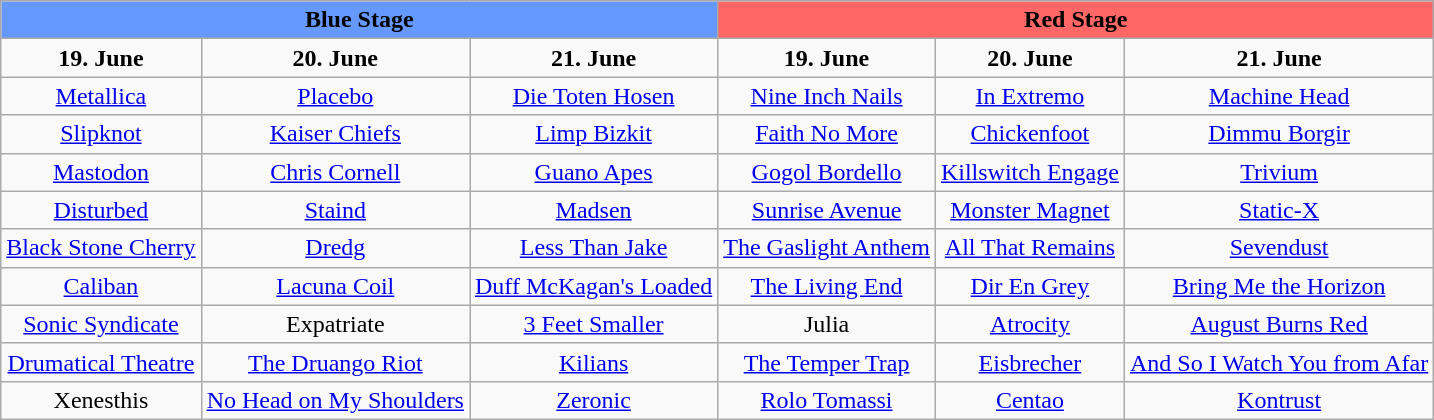<table class="wikitable" style="text-align:center">
<tr>
<td colspan="3" style="background-color:#6699FF"><strong>Blue Stage</strong></td>
<td colspan="3" style="background-color:#FF6666"><strong>Red Stage</strong></td>
</tr>
<tr>
<td><strong>19. June</strong></td>
<td><strong>20. June</strong></td>
<td><strong>21. June</strong></td>
<td><strong>19. June</strong></td>
<td><strong>20. June</strong></td>
<td><strong>21. June</strong></td>
</tr>
<tr>
<td><a href='#'>Metallica</a></td>
<td><a href='#'>Placebo</a></td>
<td><a href='#'>Die Toten Hosen</a></td>
<td><a href='#'>Nine Inch Nails</a></td>
<td><a href='#'>In Extremo</a></td>
<td><a href='#'>Machine Head</a></td>
</tr>
<tr>
<td><a href='#'>Slipknot</a></td>
<td><a href='#'>Kaiser Chiefs</a></td>
<td><a href='#'>Limp Bizkit</a></td>
<td><a href='#'>Faith No More</a></td>
<td><a href='#'>Chickenfoot</a></td>
<td><a href='#'>Dimmu Borgir</a></td>
</tr>
<tr>
<td><a href='#'>Mastodon</a></td>
<td><a href='#'>Chris Cornell</a></td>
<td><a href='#'>Guano Apes</a></td>
<td><a href='#'>Gogol Bordello</a></td>
<td><a href='#'>Killswitch Engage</a></td>
<td><a href='#'>Trivium</a></td>
</tr>
<tr>
<td><a href='#'>Disturbed</a></td>
<td><a href='#'>Staind</a></td>
<td><a href='#'>Madsen</a></td>
<td><a href='#'>Sunrise Avenue</a></td>
<td><a href='#'>Monster Magnet</a></td>
<td><a href='#'>Static-X</a></td>
</tr>
<tr>
<td><a href='#'>Black Stone Cherry</a></td>
<td><a href='#'>Dredg</a></td>
<td><a href='#'>Less Than Jake</a></td>
<td><a href='#'>The Gaslight Anthem</a></td>
<td><a href='#'>All That Remains</a></td>
<td><a href='#'>Sevendust</a></td>
</tr>
<tr>
<td><a href='#'>Caliban</a></td>
<td><a href='#'>Lacuna Coil</a></td>
<td><a href='#'>Duff McKagan's Loaded</a></td>
<td><a href='#'>The Living End</a></td>
<td><a href='#'>Dir En Grey</a></td>
<td><a href='#'>Bring Me the Horizon</a></td>
</tr>
<tr>
<td><a href='#'>Sonic Syndicate</a></td>
<td>Expatriate</td>
<td><a href='#'>3 Feet Smaller</a></td>
<td>Julia</td>
<td><a href='#'>Atrocity</a></td>
<td><a href='#'>August Burns Red</a></td>
</tr>
<tr>
<td><a href='#'>Drumatical Theatre</a></td>
<td><a href='#'>The Druango Riot</a></td>
<td><a href='#'>Kilians</a></td>
<td><a href='#'>The Temper Trap</a></td>
<td><a href='#'>Eisbrecher</a></td>
<td><a href='#'>And So I Watch You from Afar</a></td>
</tr>
<tr>
<td>Xenesthis</td>
<td><a href='#'>No Head on My Shoulders</a></td>
<td><a href='#'>Zeronic</a></td>
<td><a href='#'>Rolo Tomassi</a></td>
<td><a href='#'>Centao</a></td>
<td><a href='#'>Kontrust</a></td>
</tr>
</table>
